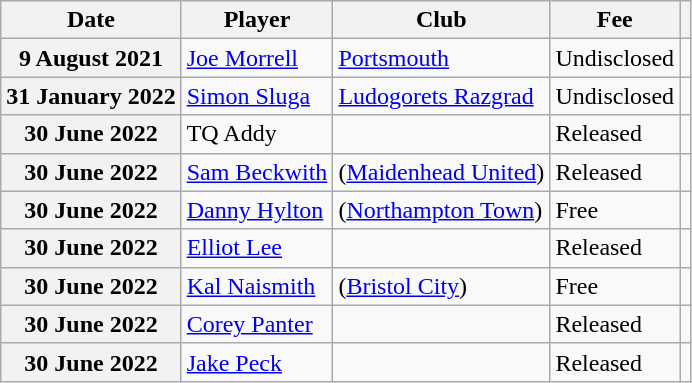<table class="wikitable plainrowheaders">
<tr>
<th scope=col>Date</th>
<th scope=col>Player</th>
<th scope=col>Club</th>
<th scope=col>Fee</th>
<th scope=col class=unsortable></th>
</tr>
<tr>
<th scope=row>9 August 2021</th>
<td><a href='#'>Joe Morrell</a></td>
<td><a href='#'>Portsmouth</a></td>
<td>Undisclosed</td>
<td style="text-align:center;"></td>
</tr>
<tr>
<th scope=row>31 January 2022</th>
<td><a href='#'>Simon Sluga</a></td>
<td><a href='#'>Ludogorets Razgrad</a></td>
<td>Undisclosed</td>
<td style="text-align:center;"></td>
</tr>
<tr>
<th scope=row>30 June 2022</th>
<td>TQ Addy</td>
<td></td>
<td>Released</td>
<td style="text-align:center;"></td>
</tr>
<tr>
<th scope=row>30 June 2022</th>
<td><a href='#'>Sam Beckwith</a></td>
<td>(<a href='#'>Maidenhead United</a>)</td>
<td>Released</td>
<td style="text-align:center;"></td>
</tr>
<tr>
<th scope=row>30 June 2022</th>
<td><a href='#'>Danny Hylton</a></td>
<td>(<a href='#'>Northampton Town</a>)</td>
<td>Free</td>
<td style="text-align:center;"></td>
</tr>
<tr>
<th scope=row>30 June 2022</th>
<td><a href='#'>Elliot Lee</a></td>
<td></td>
<td>Released</td>
<td style="text-align:center;"></td>
</tr>
<tr>
<th scope=row>30 June 2022</th>
<td><a href='#'>Kal Naismith</a></td>
<td>(<a href='#'>Bristol City</a>)</td>
<td>Free</td>
<td style="text-align:center;"></td>
</tr>
<tr>
<th scope=row>30 June 2022</th>
<td><a href='#'>Corey Panter</a></td>
<td></td>
<td>Released</td>
<td style="text-align:center;"></td>
</tr>
<tr>
<th scope=row>30 June 2022</th>
<td><a href='#'>Jake Peck</a></td>
<td></td>
<td>Released</td>
<td style="text-align:center;"></td>
</tr>
</table>
